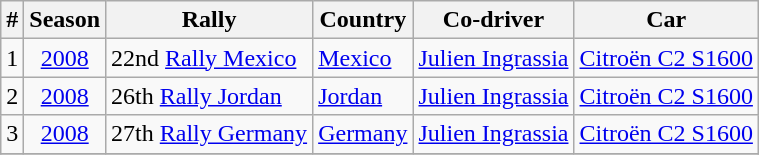<table class="wikitable" style="text-align:left;">
<tr>
<th>#</th>
<th>Season</th>
<th>Rally</th>
<th>Country</th>
<th>Co-driver</th>
<th>Car</th>
</tr>
<tr>
<td align=center>1</td>
<td align=center><a href='#'>2008</a></td>
<td> 22nd <a href='#'>Rally Mexico</a></td>
<td><a href='#'>Mexico</a></td>
<td> <a href='#'>Julien Ingrassia</a></td>
<td><a href='#'>Citroën C2 S1600</a></td>
</tr>
<tr>
<td align=center>2</td>
<td align=center><a href='#'>2008</a></td>
<td> 26th <a href='#'>Rally Jordan</a></td>
<td><a href='#'>Jordan</a></td>
<td> <a href='#'>Julien Ingrassia</a></td>
<td><a href='#'>Citroën C2 S1600</a></td>
</tr>
<tr>
<td align=center>3</td>
<td align=center><a href='#'>2008</a></td>
<td> 27th <a href='#'>Rally Germany</a></td>
<td><a href='#'>Germany</a></td>
<td> <a href='#'>Julien Ingrassia</a></td>
<td><a href='#'>Citroën C2 S1600</a></td>
</tr>
<tr>
</tr>
</table>
